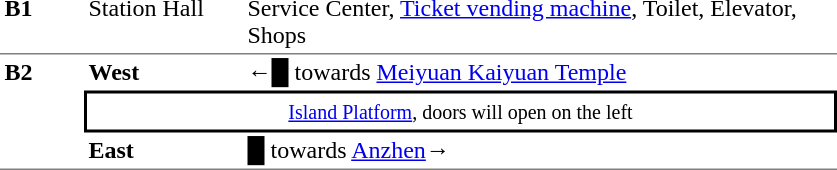<table table border=0 cellspacing=0 cellpadding=3>
<tr>
<td style="border-bottom:solid 1px gray;border-top:solid 0px gray;" width=50 valign=top><strong>B1</strong></td>
<td style="border-top:solid 0px gray;border-bottom:solid 1px gray;" width=100 valign=top>Station Hall</td>
<td style="border-top:solid 0px gray;border-bottom:solid 1px gray;" width=390 valign=top>Service Center, <a href='#'>Ticket vending machine</a>, Toilet, Elevator, Shops</td>
</tr>
<tr>
<td style="border-top:solid 0px gray;border-bottom:solid 1px gray;" width=50 rowspan=3 valign=top><strong>B2</strong></td>
<td style="border-top:solid 0px gray;" width=100><strong>West</strong></td>
<td style="border-top:solid 0px gray;" width=390>←<span>█</span> towards <a href='#'>Meiyuan Kaiyuan Temple</a></td>
</tr>
<tr>
<td style="border-top:solid 2px black;border-right:solid 2px black;border-left:solid 2px black;border-bottom:solid 2px black;text-align:center;" colspan=2><small><a href='#'>Island Platform</a>, doors will open on the left</small></td>
</tr>
<tr>
<td style="border-bottom:solid 1px gray;"><strong>East</strong></td>
<td style="border-bottom:solid 1px gray;"><span>█</span> towards <a href='#'>Anzhen</a>→</td>
</tr>
</table>
